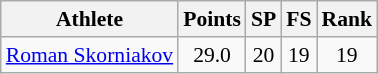<table class="wikitable" border="1" style="font-size:90%">
<tr>
<th>Athlete</th>
<th>Points</th>
<th>SP</th>
<th>FS</th>
<th>Rank</th>
</tr>
<tr align=center>
<td align=left><a href='#'>Roman Skorniakov</a></td>
<td>29.0</td>
<td>20</td>
<td>19</td>
<td>19</td>
</tr>
</table>
